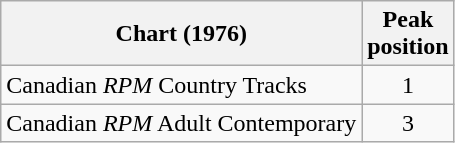<table class="wikitable">
<tr>
<th align="left">Chart (1976)</th>
<th align="center">Peak<br>position</th>
</tr>
<tr>
<td align="left">Canadian <em>RPM</em> Country Tracks</td>
<td align="center">1</td>
</tr>
<tr>
<td align="left">Canadian <em>RPM</em> Adult Contemporary</td>
<td align="center">3</td>
</tr>
</table>
